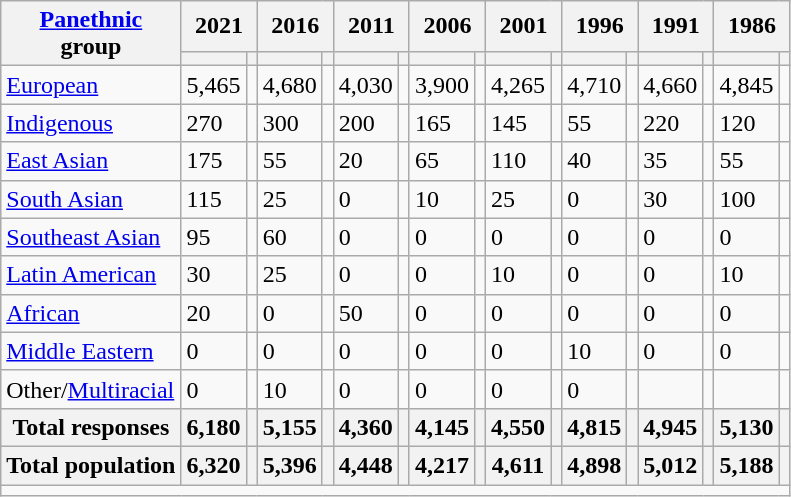<table class="wikitable collapsible sortable">
<tr>
<th rowspan="2"><a href='#'>Panethnic</a><br>group</th>
<th colspan="2">2021</th>
<th colspan="2">2016</th>
<th colspan="2">2011</th>
<th colspan="2">2006</th>
<th colspan="2">2001</th>
<th colspan="2">1996</th>
<th colspan="2">1991</th>
<th colspan="2">1986</th>
</tr>
<tr>
<th><a href='#'></a></th>
<th></th>
<th></th>
<th></th>
<th></th>
<th></th>
<th></th>
<th></th>
<th></th>
<th></th>
<th></th>
<th></th>
<th></th>
<th></th>
<th></th>
<th></th>
</tr>
<tr>
<td><a href='#'>European</a></td>
<td>5,465</td>
<td></td>
<td>4,680</td>
<td></td>
<td>4,030</td>
<td></td>
<td>3,900</td>
<td></td>
<td>4,265</td>
<td></td>
<td>4,710</td>
<td></td>
<td>4,660</td>
<td></td>
<td>4,845</td>
<td></td>
</tr>
<tr>
<td><a href='#'>Indigenous</a></td>
<td>270</td>
<td></td>
<td>300</td>
<td></td>
<td>200</td>
<td></td>
<td>165</td>
<td></td>
<td>145</td>
<td></td>
<td>55</td>
<td></td>
<td>220</td>
<td></td>
<td>120</td>
<td></td>
</tr>
<tr>
<td><a href='#'>East Asian</a></td>
<td>175</td>
<td></td>
<td>55</td>
<td></td>
<td>20</td>
<td></td>
<td>65</td>
<td></td>
<td>110</td>
<td></td>
<td>40</td>
<td></td>
<td>35</td>
<td></td>
<td>55</td>
<td></td>
</tr>
<tr>
<td><a href='#'>South Asian</a></td>
<td>115</td>
<td></td>
<td>25</td>
<td></td>
<td>0</td>
<td></td>
<td>10</td>
<td></td>
<td>25</td>
<td></td>
<td>0</td>
<td></td>
<td>30</td>
<td></td>
<td>100</td>
<td></td>
</tr>
<tr>
<td><a href='#'>Southeast Asian</a></td>
<td>95</td>
<td></td>
<td>60</td>
<td></td>
<td>0</td>
<td></td>
<td>0</td>
<td></td>
<td>0</td>
<td></td>
<td>0</td>
<td></td>
<td>0</td>
<td></td>
<td>0</td>
<td></td>
</tr>
<tr>
<td><a href='#'>Latin American</a></td>
<td>30</td>
<td></td>
<td>25</td>
<td></td>
<td>0</td>
<td></td>
<td>0</td>
<td></td>
<td>10</td>
<td></td>
<td>0</td>
<td></td>
<td>0</td>
<td></td>
<td>10</td>
<td></td>
</tr>
<tr>
<td><a href='#'>African</a></td>
<td>20</td>
<td></td>
<td>0</td>
<td></td>
<td>50</td>
<td></td>
<td>0</td>
<td></td>
<td>0</td>
<td></td>
<td>0</td>
<td></td>
<td>0</td>
<td></td>
<td>0</td>
<td></td>
</tr>
<tr>
<td><a href='#'>Middle Eastern</a></td>
<td>0</td>
<td></td>
<td>0</td>
<td></td>
<td>0</td>
<td></td>
<td>0</td>
<td></td>
<td>0</td>
<td></td>
<td>10</td>
<td></td>
<td>0</td>
<td></td>
<td>0</td>
<td></td>
</tr>
<tr>
<td>Other/<a href='#'>Multiracial</a></td>
<td>0</td>
<td></td>
<td>10</td>
<td></td>
<td>0</td>
<td></td>
<td>0</td>
<td></td>
<td>0</td>
<td></td>
<td>0</td>
<td></td>
<td></td>
<td></td>
<td></td>
<td></td>
</tr>
<tr>
<th>Total responses</th>
<th>6,180</th>
<th></th>
<th>5,155</th>
<th></th>
<th>4,360</th>
<th></th>
<th>4,145</th>
<th></th>
<th>4,550</th>
<th></th>
<th>4,815</th>
<th></th>
<th>4,945</th>
<th></th>
<th>5,130</th>
<th></th>
</tr>
<tr>
<th>Total population</th>
<th>6,320</th>
<th></th>
<th>5,396</th>
<th></th>
<th>4,448</th>
<th></th>
<th>4,217</th>
<th></th>
<th>4,611</th>
<th></th>
<th>4,898</th>
<th></th>
<th>5,012</th>
<th></th>
<th>5,188</th>
<th></th>
</tr>
<tr class="sortbottom">
<td colspan="20"></td>
</tr>
</table>
